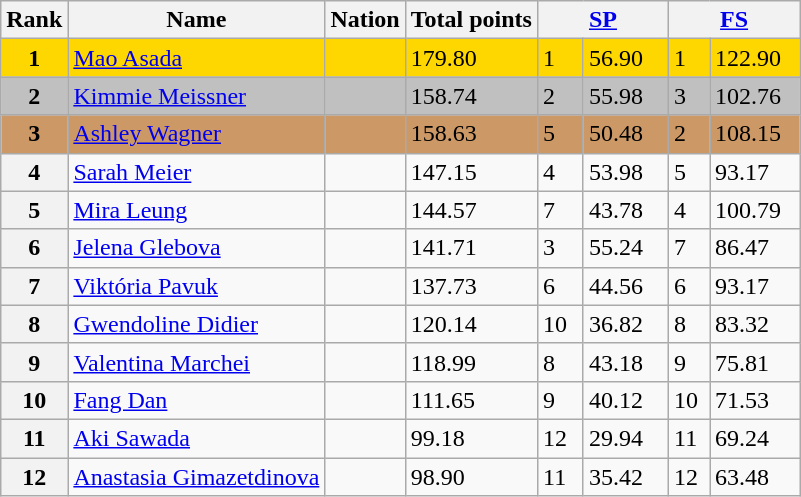<table class="wikitable">
<tr>
<th>Rank</th>
<th>Name</th>
<th>Nation</th>
<th>Total points</th>
<th colspan="2" width="80px"><a href='#'>SP</a></th>
<th colspan="2" width="80px"><a href='#'>FS</a></th>
</tr>
<tr bgcolor="gold">
<td align="center"><strong>1</strong></td>
<td><a href='#'>Mao Asada</a></td>
<td></td>
<td>179.80</td>
<td>1</td>
<td>56.90</td>
<td>1</td>
<td>122.90</td>
</tr>
<tr bgcolor="silver">
<td align="center"><strong>2</strong></td>
<td><a href='#'>Kimmie Meissner</a></td>
<td></td>
<td>158.74</td>
<td>2</td>
<td>55.98</td>
<td>3</td>
<td>102.76</td>
</tr>
<tr bgcolor="cc9966">
<td align="center"><strong>3</strong></td>
<td><a href='#'>Ashley Wagner</a></td>
<td></td>
<td>158.63</td>
<td>5</td>
<td>50.48</td>
<td>2</td>
<td>108.15</td>
</tr>
<tr>
<th>4</th>
<td><a href='#'>Sarah Meier</a></td>
<td></td>
<td>147.15</td>
<td>4</td>
<td>53.98</td>
<td>5</td>
<td>93.17</td>
</tr>
<tr>
<th>5</th>
<td><a href='#'>Mira Leung</a></td>
<td></td>
<td>144.57</td>
<td>7</td>
<td>43.78</td>
<td>4</td>
<td>100.79</td>
</tr>
<tr>
<th>6</th>
<td><a href='#'>Jelena Glebova</a></td>
<td></td>
<td>141.71</td>
<td>3</td>
<td>55.24</td>
<td>7</td>
<td>86.47</td>
</tr>
<tr>
<th>7</th>
<td><a href='#'>Viktória Pavuk</a></td>
<td></td>
<td>137.73</td>
<td>6</td>
<td>44.56</td>
<td>6</td>
<td>93.17</td>
</tr>
<tr>
<th>8</th>
<td><a href='#'>Gwendoline Didier</a></td>
<td></td>
<td>120.14</td>
<td>10</td>
<td>36.82</td>
<td>8</td>
<td>83.32</td>
</tr>
<tr>
<th>9</th>
<td><a href='#'>Valentina Marchei</a></td>
<td></td>
<td>118.99</td>
<td>8</td>
<td>43.18</td>
<td>9</td>
<td>75.81</td>
</tr>
<tr>
<th>10</th>
<td><a href='#'>Fang Dan</a></td>
<td></td>
<td>111.65</td>
<td>9</td>
<td>40.12</td>
<td>10</td>
<td>71.53</td>
</tr>
<tr>
<th>11</th>
<td><a href='#'>Aki Sawada</a></td>
<td></td>
<td>99.18</td>
<td>12</td>
<td>29.94</td>
<td>11</td>
<td>69.24</td>
</tr>
<tr>
<th>12</th>
<td><a href='#'>Anastasia Gimazetdinova</a></td>
<td></td>
<td>98.90</td>
<td>11</td>
<td>35.42</td>
<td>12</td>
<td>63.48</td>
</tr>
</table>
